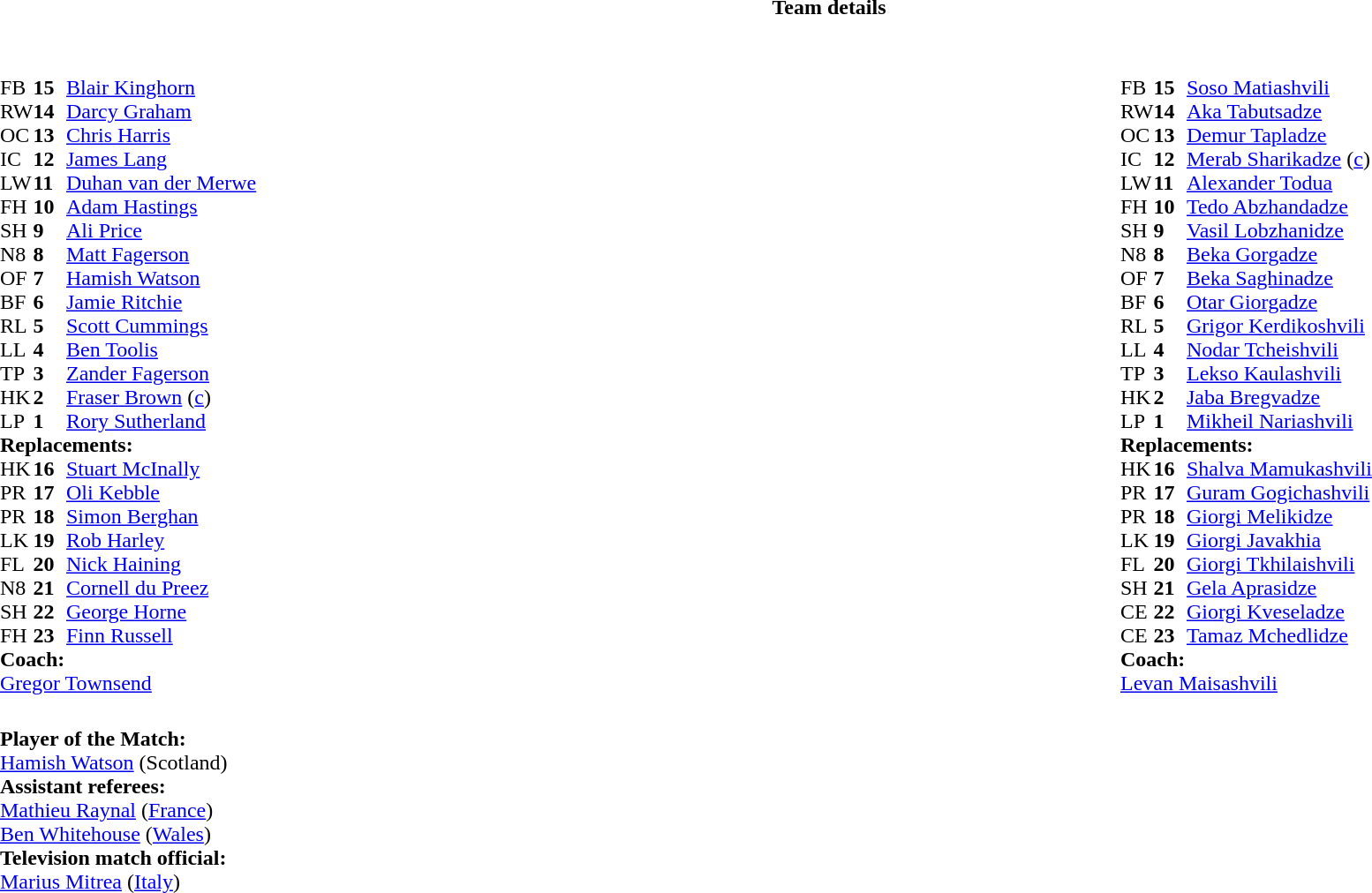<table border="0" class="collapsible collapsed" style="width:100%">
<tr>
<th>Team details</th>
</tr>
<tr>
<td><br><table style="width:100%">
<tr>
<td style="vertical-align:top; width:50%"><br><table cellspacing="0" cellpadding="0">
<tr>
<th width="25"></th>
<th width="25"></th>
</tr>
<tr>
<td>FB</td>
<td><strong>15</strong></td>
<td><a href='#'>Blair Kinghorn</a></td>
</tr>
<tr>
<td>RW</td>
<td><strong>14</strong></td>
<td><a href='#'>Darcy Graham</a></td>
</tr>
<tr>
<td>OC</td>
<td><strong>13</strong></td>
<td><a href='#'>Chris Harris</a></td>
</tr>
<tr>
<td>IC</td>
<td><strong>12</strong></td>
<td><a href='#'>James Lang</a></td>
<td></td>
<td></td>
</tr>
<tr>
<td>LW</td>
<td><strong>11</strong></td>
<td><a href='#'>Duhan van der Merwe</a></td>
</tr>
<tr>
<td>FH</td>
<td><strong>10</strong></td>
<td><a href='#'>Adam Hastings</a></td>
</tr>
<tr>
<td>SH</td>
<td><strong>9</strong></td>
<td><a href='#'>Ali Price</a></td>
<td></td>
<td></td>
</tr>
<tr>
<td>N8</td>
<td><strong>8</strong></td>
<td><a href='#'>Matt Fagerson</a></td>
<td></td>
<td></td>
</tr>
<tr>
<td>OF</td>
<td><strong>7</strong></td>
<td><a href='#'>Hamish Watson</a></td>
<td></td>
<td></td>
</tr>
<tr>
<td>BF</td>
<td><strong>6</strong></td>
<td><a href='#'>Jamie Ritchie</a></td>
</tr>
<tr>
<td>RL</td>
<td><strong>5</strong></td>
<td><a href='#'>Scott Cummings</a></td>
<td></td>
<td></td>
</tr>
<tr>
<td>LL</td>
<td><strong>4</strong></td>
<td><a href='#'>Ben Toolis</a></td>
</tr>
<tr>
<td>TP</td>
<td><strong>3</strong></td>
<td><a href='#'>Zander Fagerson</a></td>
<td></td>
<td></td>
</tr>
<tr>
<td>HK</td>
<td><strong>2</strong></td>
<td><a href='#'>Fraser Brown</a> (<a href='#'>c</a>)</td>
<td></td>
<td></td>
</tr>
<tr>
<td>LP</td>
<td><strong>1</strong></td>
<td><a href='#'>Rory Sutherland</a></td>
<td></td>
<td></td>
</tr>
<tr>
<td colspan="3"><strong>Replacements:</strong></td>
</tr>
<tr>
<td>HK</td>
<td><strong>16</strong></td>
<td><a href='#'>Stuart McInally</a></td>
<td></td>
<td></td>
</tr>
<tr>
<td>PR</td>
<td><strong>17</strong></td>
<td><a href='#'>Oli Kebble</a></td>
<td></td>
<td></td>
</tr>
<tr>
<td>PR</td>
<td><strong>18</strong></td>
<td><a href='#'>Simon Berghan</a></td>
<td></td>
<td></td>
</tr>
<tr>
<td>LK</td>
<td><strong>19</strong></td>
<td><a href='#'>Rob Harley</a></td>
<td></td>
<td></td>
</tr>
<tr>
<td>FL</td>
<td><strong>20</strong></td>
<td><a href='#'>Nick Haining</a></td>
<td></td>
<td></td>
</tr>
<tr>
<td>N8</td>
<td><strong>21</strong></td>
<td><a href='#'>Cornell du Preez</a></td>
<td></td>
<td></td>
</tr>
<tr>
<td>SH</td>
<td><strong>22</strong></td>
<td><a href='#'>George Horne</a></td>
<td></td>
<td></td>
</tr>
<tr>
<td>FH</td>
<td><strong>23</strong></td>
<td><a href='#'>Finn Russell</a></td>
<td></td>
<td></td>
</tr>
<tr>
<td colspan="3"><strong>Coach:</strong></td>
</tr>
<tr>
<td colspan="4"> <a href='#'>Gregor Townsend</a></td>
</tr>
</table>
</td>
<td style="vertical-align:top"></td>
<td style="vertical-align:top;width:50%"><br><table cellspacing="0" cellpadding="0" style="margin:auto">
<tr>
<th width="25"></th>
<th width="25"></th>
</tr>
<tr>
<td>FB</td>
<td><strong>15</strong></td>
<td><a href='#'>Soso Matiashvili</a></td>
</tr>
<tr>
<td>RW</td>
<td><strong>14</strong></td>
<td><a href='#'>Aka Tabutsadze</a></td>
</tr>
<tr>
<td>OC</td>
<td><strong>13</strong></td>
<td><a href='#'>Demur Tapladze</a></td>
</tr>
<tr>
<td>IC</td>
<td><strong>12</strong></td>
<td><a href='#'>Merab Sharikadze</a> (<a href='#'>c</a>)</td>
<td></td>
<td></td>
</tr>
<tr>
<td>LW</td>
<td><strong>11</strong></td>
<td><a href='#'>Alexander Todua</a></td>
<td></td>
<td></td>
</tr>
<tr>
<td>FH</td>
<td><strong>10</strong></td>
<td><a href='#'>Tedo Abzhandadze</a></td>
</tr>
<tr>
<td>SH</td>
<td><strong>9</strong></td>
<td><a href='#'>Vasil Lobzhanidze</a></td>
<td></td>
<td></td>
</tr>
<tr>
<td>N8</td>
<td><strong>8</strong></td>
<td><a href='#'>Beka Gorgadze</a></td>
</tr>
<tr>
<td>OF</td>
<td><strong>7</strong></td>
<td><a href='#'>Beka Saghinadze</a></td>
</tr>
<tr>
<td>BF</td>
<td><strong>6</strong></td>
<td><a href='#'>Otar Giorgadze</a></td>
<td></td>
<td></td>
</tr>
<tr>
<td>RL</td>
<td><strong>5</strong></td>
<td><a href='#'>Grigor Kerdikoshvili</a></td>
</tr>
<tr>
<td>LL</td>
<td><strong>4</strong></td>
<td><a href='#'>Nodar Tcheishvili</a></td>
<td></td>
<td></td>
</tr>
<tr>
<td>TP</td>
<td><strong>3</strong></td>
<td><a href='#'>Lekso Kaulashvili</a></td>
<td></td>
<td></td>
</tr>
<tr>
<td>HK</td>
<td><strong>2</strong></td>
<td><a href='#'>Jaba Bregvadze</a></td>
<td></td>
<td></td>
</tr>
<tr>
<td>LP</td>
<td><strong>1</strong></td>
<td><a href='#'>Mikheil Nariashvili</a></td>
<td></td>
<td></td>
</tr>
<tr>
<td colspan="3"><strong>Replacements:</strong></td>
</tr>
<tr>
<td>HK</td>
<td><strong>16</strong></td>
<td><a href='#'>Shalva Mamukashvili</a></td>
<td></td>
<td></td>
</tr>
<tr>
<td>PR</td>
<td><strong>17</strong></td>
<td><a href='#'>Guram Gogichashvili</a></td>
<td></td>
<td></td>
</tr>
<tr>
<td>PR</td>
<td><strong>18</strong></td>
<td><a href='#'>Giorgi Melikidze</a></td>
<td></td>
<td></td>
</tr>
<tr>
<td>LK</td>
<td><strong>19</strong></td>
<td><a href='#'>Giorgi Javakhia</a></td>
<td></td>
<td></td>
</tr>
<tr>
<td>FL</td>
<td><strong>20</strong></td>
<td><a href='#'>Giorgi Tkhilaishvili</a></td>
<td></td>
<td></td>
</tr>
<tr>
<td>SH</td>
<td><strong>21</strong></td>
<td><a href='#'>Gela Aprasidze</a></td>
<td></td>
<td></td>
</tr>
<tr>
<td>CE</td>
<td><strong>22</strong></td>
<td><a href='#'>Giorgi Kveseladze</a></td>
<td></td>
<td></td>
</tr>
<tr>
<td>CE</td>
<td><strong>23</strong></td>
<td><a href='#'>Tamaz Mchedlidze</a></td>
<td></td>
<td></td>
</tr>
<tr>
<td colspan="3"><strong>Coach:</strong></td>
</tr>
<tr>
<td colspan="4"> <a href='#'>Levan Maisashvili</a></td>
</tr>
</table>
</td>
</tr>
</table>
<table style="width:100%">
<tr>
<td><br><strong>Player of the Match:</strong>
<br><a href='#'>Hamish Watson</a> (Scotland)<br><strong>Assistant referees:</strong>
<br><a href='#'>Mathieu Raynal</a> (<a href='#'>France</a>)
<br><a href='#'>Ben Whitehouse</a> (<a href='#'>Wales</a>)
<br><strong>Television match official:</strong>
<br><a href='#'>Marius Mitrea</a> (<a href='#'>Italy</a>)</td>
</tr>
</table>
</td>
</tr>
</table>
